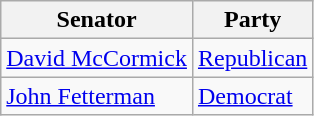<table class="wikitable">
<tr>
<th>Senator</th>
<th>Party</th>
</tr>
<tr>
<td><a href='#'>David McCormick</a></td>
<td><a href='#'>Republican</a></td>
</tr>
<tr>
<td><a href='#'>John Fetterman</a></td>
<td><a href='#'>Democrat</a></td>
</tr>
</table>
